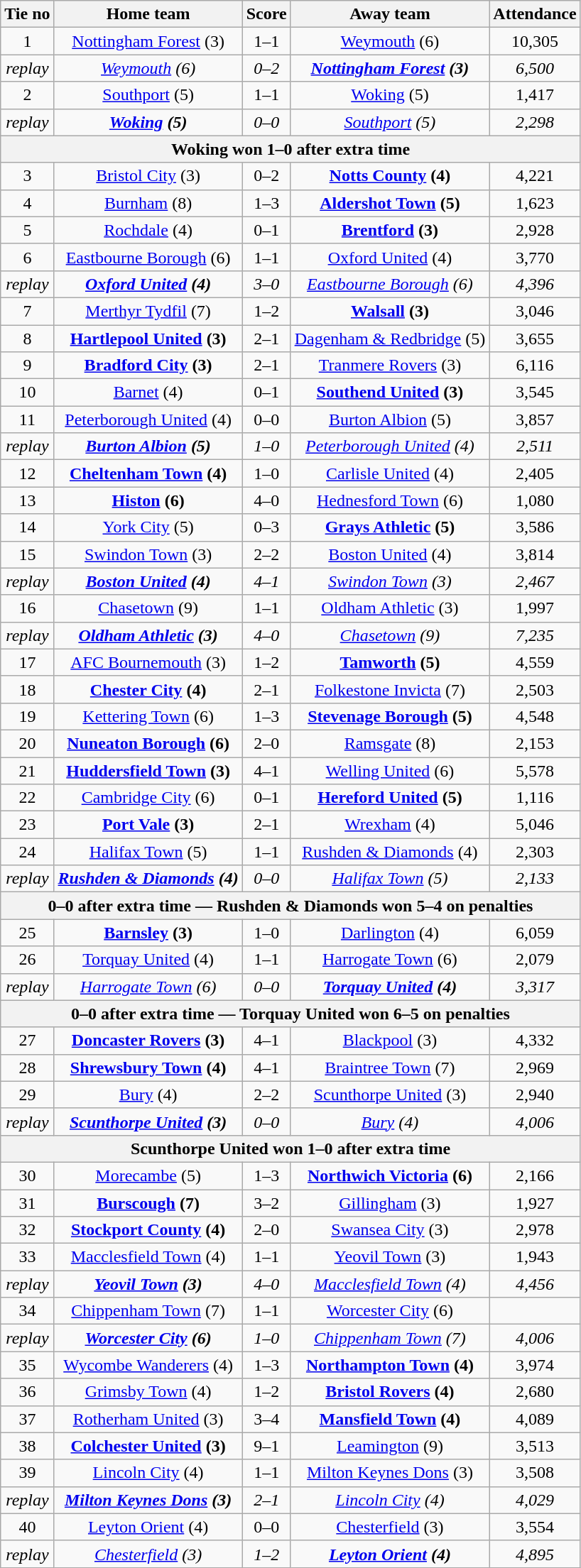<table class="wikitable" style="text-align: center">
<tr>
<th>Tie no</th>
<th>Home team</th>
<th>Score</th>
<th>Away team</th>
<th>Attendance</th>
</tr>
<tr>
<td>1</td>
<td><a href='#'>Nottingham Forest</a> (3)</td>
<td>1–1</td>
<td><a href='#'>Weymouth</a> (6)</td>
<td>10,305</td>
</tr>
<tr>
<td><em>replay</em></td>
<td><em><a href='#'>Weymouth</a> (6)</em></td>
<td><em>0–2</em></td>
<td><strong><em><a href='#'>Nottingham Forest</a> (3)</em></strong></td>
<td><em>6,500</em></td>
</tr>
<tr>
<td>2</td>
<td><a href='#'>Southport</a> (5)</td>
<td>1–1</td>
<td><a href='#'>Woking</a> (5)</td>
<td>1,417</td>
</tr>
<tr>
<td><em>replay</em></td>
<td><strong><em><a href='#'>Woking</a> (5)</em></strong></td>
<td><em>0–0</em></td>
<td><em><a href='#'>Southport</a> (5)</em></td>
<td><em>2,298</em></td>
</tr>
<tr>
<th colspan=5>Woking won 1–0 after extra time</th>
</tr>
<tr>
<td>3</td>
<td><a href='#'>Bristol City</a> (3)</td>
<td>0–2</td>
<td><strong><a href='#'>Notts County</a> (4)</strong></td>
<td>4,221</td>
</tr>
<tr>
<td>4</td>
<td><a href='#'>Burnham</a> (8)</td>
<td>1–3</td>
<td><strong><a href='#'>Aldershot Town</a> (5)</strong></td>
<td>1,623</td>
</tr>
<tr>
<td>5</td>
<td><a href='#'>Rochdale</a> (4)</td>
<td>0–1</td>
<td><strong><a href='#'>Brentford</a> (3)</strong></td>
<td>2,928</td>
</tr>
<tr>
<td>6</td>
<td><a href='#'>Eastbourne Borough</a> (6)</td>
<td>1–1</td>
<td><a href='#'>Oxford United</a> (4)</td>
<td>3,770</td>
</tr>
<tr>
<td><em>replay</em></td>
<td><strong><em><a href='#'>Oxford United</a> (4)</em></strong></td>
<td><em>3–0</em></td>
<td><em><a href='#'>Eastbourne Borough</a> (6)</em></td>
<td><em>4,396</em></td>
</tr>
<tr>
<td>7</td>
<td><a href='#'>Merthyr Tydfil</a> (7)</td>
<td>1–2</td>
<td><strong><a href='#'>Walsall</a> (3)</strong></td>
<td>3,046</td>
</tr>
<tr>
<td>8</td>
<td><strong><a href='#'>Hartlepool United</a> (3)</strong></td>
<td>2–1</td>
<td><a href='#'>Dagenham & Redbridge</a> (5)</td>
<td>3,655</td>
</tr>
<tr>
<td>9</td>
<td><strong><a href='#'>Bradford City</a> (3)</strong></td>
<td>2–1</td>
<td><a href='#'>Tranmere Rovers</a> (3)</td>
<td>6,116</td>
</tr>
<tr>
<td>10</td>
<td><a href='#'>Barnet</a> (4)</td>
<td>0–1</td>
<td><strong><a href='#'>Southend United</a> (3)</strong></td>
<td>3,545</td>
</tr>
<tr>
<td>11</td>
<td><a href='#'>Peterborough United</a> (4)</td>
<td>0–0</td>
<td><a href='#'>Burton Albion</a> (5)</td>
<td>3,857</td>
</tr>
<tr>
<td><em>replay</em></td>
<td><strong><em><a href='#'>Burton Albion</a> (5)</em></strong></td>
<td><em>1–0</em></td>
<td><em><a href='#'>Peterborough United</a> (4)</em></td>
<td><em>2,511</em></td>
</tr>
<tr>
<td>12</td>
<td><strong><a href='#'>Cheltenham Town</a> (4)</strong></td>
<td>1–0</td>
<td><a href='#'>Carlisle United</a> (4)</td>
<td>2,405</td>
</tr>
<tr>
<td>13</td>
<td><strong><a href='#'>Histon</a> (6)</strong></td>
<td>4–0</td>
<td><a href='#'>Hednesford Town</a> (6)</td>
<td>1,080</td>
</tr>
<tr>
<td>14</td>
<td><a href='#'>York City</a> (5)</td>
<td>0–3</td>
<td><strong><a href='#'>Grays Athletic</a> (5)</strong></td>
<td>3,586</td>
</tr>
<tr>
<td>15</td>
<td><a href='#'>Swindon Town</a> (3)</td>
<td>2–2</td>
<td><a href='#'>Boston United</a> (4)</td>
<td>3,814</td>
</tr>
<tr>
<td><em>replay</em></td>
<td><strong><em><a href='#'>Boston United</a> (4)</em></strong></td>
<td><em>4–1</em></td>
<td><em><a href='#'>Swindon Town</a> (3)</em></td>
<td><em>2,467</em></td>
</tr>
<tr>
<td>16</td>
<td><a href='#'>Chasetown</a> (9)</td>
<td>1–1</td>
<td><a href='#'>Oldham Athletic</a> (3)</td>
<td>1,997</td>
</tr>
<tr>
<td><em>replay</em></td>
<td><strong><em><a href='#'>Oldham Athletic</a> (3)</em></strong></td>
<td><em>4–0</em></td>
<td><em><a href='#'>Chasetown</a> (9)</em></td>
<td><em>7,235</em></td>
</tr>
<tr>
<td>17</td>
<td><a href='#'>AFC Bournemouth</a> (3)</td>
<td>1–2</td>
<td><strong><a href='#'>Tamworth</a> (5)</strong></td>
<td>4,559</td>
</tr>
<tr>
<td>18</td>
<td><strong><a href='#'>Chester City</a> (4)</strong></td>
<td>2–1</td>
<td><a href='#'>Folkestone Invicta</a> (7)</td>
<td>2,503</td>
</tr>
<tr>
<td>19</td>
<td><a href='#'>Kettering Town</a> (6)</td>
<td>1–3</td>
<td><strong><a href='#'>Stevenage Borough</a> (5)</strong></td>
<td>4,548</td>
</tr>
<tr>
<td>20</td>
<td><strong><a href='#'>Nuneaton Borough</a> (6)</strong></td>
<td>2–0</td>
<td><a href='#'>Ramsgate</a> (8)</td>
<td>2,153</td>
</tr>
<tr>
<td>21</td>
<td><strong><a href='#'>Huddersfield Town</a> (3)</strong></td>
<td>4–1</td>
<td><a href='#'>Welling United</a> (6)</td>
<td>5,578</td>
</tr>
<tr>
<td>22</td>
<td><a href='#'>Cambridge City</a> (6)</td>
<td>0–1</td>
<td><strong><a href='#'>Hereford United</a> (5)</strong></td>
<td>1,116</td>
</tr>
<tr>
<td>23</td>
<td><strong><a href='#'>Port Vale</a> (3)</strong></td>
<td>2–1</td>
<td><a href='#'>Wrexham</a> (4)</td>
<td>5,046</td>
</tr>
<tr>
<td>24</td>
<td><a href='#'>Halifax Town</a> (5)</td>
<td>1–1</td>
<td><a href='#'>Rushden & Diamonds</a> (4)</td>
<td>2,303</td>
</tr>
<tr>
<td><em>replay</em></td>
<td><strong><em><a href='#'>Rushden & Diamonds</a> (4)</em></strong></td>
<td><em>0–0</em></td>
<td><em><a href='#'>Halifax Town</a> (5)</em></td>
<td><em>2,133</em></td>
</tr>
<tr>
<th colspan=5>0–0 after extra time — Rushden & Diamonds won 5–4 on penalties</th>
</tr>
<tr>
<td>25</td>
<td><strong><a href='#'>Barnsley</a> (3)</strong></td>
<td>1–0</td>
<td><a href='#'>Darlington</a> (4)</td>
<td>6,059</td>
</tr>
<tr>
<td>26</td>
<td><a href='#'>Torquay United</a> (4)</td>
<td>1–1</td>
<td><a href='#'>Harrogate Town</a> (6)</td>
<td>2,079</td>
</tr>
<tr>
<td><em>replay</em></td>
<td><em><a href='#'>Harrogate Town</a> (6)</em></td>
<td><em>0–0</em></td>
<td><strong><em><a href='#'>Torquay United</a> (4)</em></strong></td>
<td><em>3,317</em></td>
</tr>
<tr>
<th colspan=5>0–0 after extra time — Torquay United won 6–5 on penalties</th>
</tr>
<tr>
<td>27</td>
<td><strong><a href='#'>Doncaster Rovers</a> (3)</strong></td>
<td>4–1</td>
<td><a href='#'>Blackpool</a> (3)</td>
<td>4,332</td>
</tr>
<tr>
<td>28</td>
<td><strong><a href='#'>Shrewsbury Town</a> (4)</strong></td>
<td>4–1</td>
<td><a href='#'>Braintree Town</a> (7)</td>
<td>2,969</td>
</tr>
<tr>
<td>29</td>
<td><a href='#'>Bury</a> (4)</td>
<td>2–2</td>
<td><a href='#'>Scunthorpe United</a> (3)</td>
<td>2,940</td>
</tr>
<tr>
<td><em>replay</em></td>
<td><strong><em><a href='#'>Scunthorpe United</a> (3)</em></strong></td>
<td><em>0–0</em></td>
<td><em><a href='#'>Bury</a> (4)</em></td>
<td><em>4,006</em></td>
</tr>
<tr>
<th colspan=5>Scunthorpe United won 1–0 after extra time</th>
</tr>
<tr>
<td>30</td>
<td><a href='#'>Morecambe</a> (5)</td>
<td>1–3</td>
<td><strong><a href='#'>Northwich Victoria</a> (6)</strong></td>
<td>2,166</td>
</tr>
<tr>
<td>31</td>
<td><strong><a href='#'>Burscough</a> (7)</strong></td>
<td>3–2</td>
<td><a href='#'>Gillingham</a> (3)</td>
<td>1,927</td>
</tr>
<tr>
<td>32</td>
<td><strong><a href='#'>Stockport County</a> (4)</strong></td>
<td>2–0</td>
<td><a href='#'>Swansea City</a> (3)</td>
<td>2,978</td>
</tr>
<tr>
<td>33</td>
<td><a href='#'>Macclesfield Town</a> (4)</td>
<td>1–1</td>
<td><a href='#'>Yeovil Town</a> (3)</td>
<td>1,943</td>
</tr>
<tr>
<td><em>replay</em></td>
<td><strong><em><a href='#'>Yeovil Town</a> (3)</em></strong></td>
<td><em>4–0</em></td>
<td><em><a href='#'>Macclesfield Town</a> (4)</em></td>
<td><em>4,456</em></td>
</tr>
<tr>
<td>34</td>
<td><a href='#'>Chippenham Town</a> (7)</td>
<td>1–1</td>
<td><a href='#'>Worcester City</a> (6)</td>
<td 2,815></td>
</tr>
<tr>
<td><em>replay</em></td>
<td><strong><em><a href='#'>Worcester City</a> (6)</em></strong></td>
<td><em>1–0</em></td>
<td><em><a href='#'>Chippenham Town</a> (7)</em></td>
<td><em>4,006</em></td>
</tr>
<tr>
<td>35</td>
<td><a href='#'>Wycombe Wanderers</a> (4)</td>
<td>1–3</td>
<td><strong><a href='#'>Northampton Town</a> (4)</strong></td>
<td>3,974</td>
</tr>
<tr>
<td>36</td>
<td><a href='#'>Grimsby Town</a> (4)</td>
<td>1–2</td>
<td><strong><a href='#'>Bristol Rovers</a> (4)</strong></td>
<td>2,680</td>
</tr>
<tr>
<td>37</td>
<td><a href='#'>Rotherham United</a> (3)</td>
<td>3–4</td>
<td><strong><a href='#'>Mansfield Town</a> (4)</strong></td>
<td>4,089</td>
</tr>
<tr>
<td>38</td>
<td><strong><a href='#'>Colchester United</a> (3)</strong></td>
<td>9–1</td>
<td><a href='#'>Leamington</a> (9)</td>
<td>3,513</td>
</tr>
<tr>
<td>39</td>
<td><a href='#'>Lincoln City</a> (4)</td>
<td>1–1</td>
<td><a href='#'>Milton Keynes Dons</a> (3)</td>
<td>3,508</td>
</tr>
<tr>
<td><em>replay</em></td>
<td><strong><em><a href='#'>Milton Keynes Dons</a> (3)</em></strong></td>
<td><em>2–1</em></td>
<td><em><a href='#'>Lincoln City</a> (4)</em></td>
<td><em>4,029</em></td>
</tr>
<tr>
<td>40</td>
<td><a href='#'>Leyton Orient</a> (4)</td>
<td>0–0</td>
<td><a href='#'>Chesterfield</a> (3)</td>
<td>3,554</td>
</tr>
<tr>
<td><em>replay</em></td>
<td><em><a href='#'>Chesterfield</a> (3)</em></td>
<td><em>1–2</em></td>
<td><strong><em><a href='#'>Leyton Orient</a> (4)</em></strong></td>
<td><em>4,895</em></td>
</tr>
</table>
